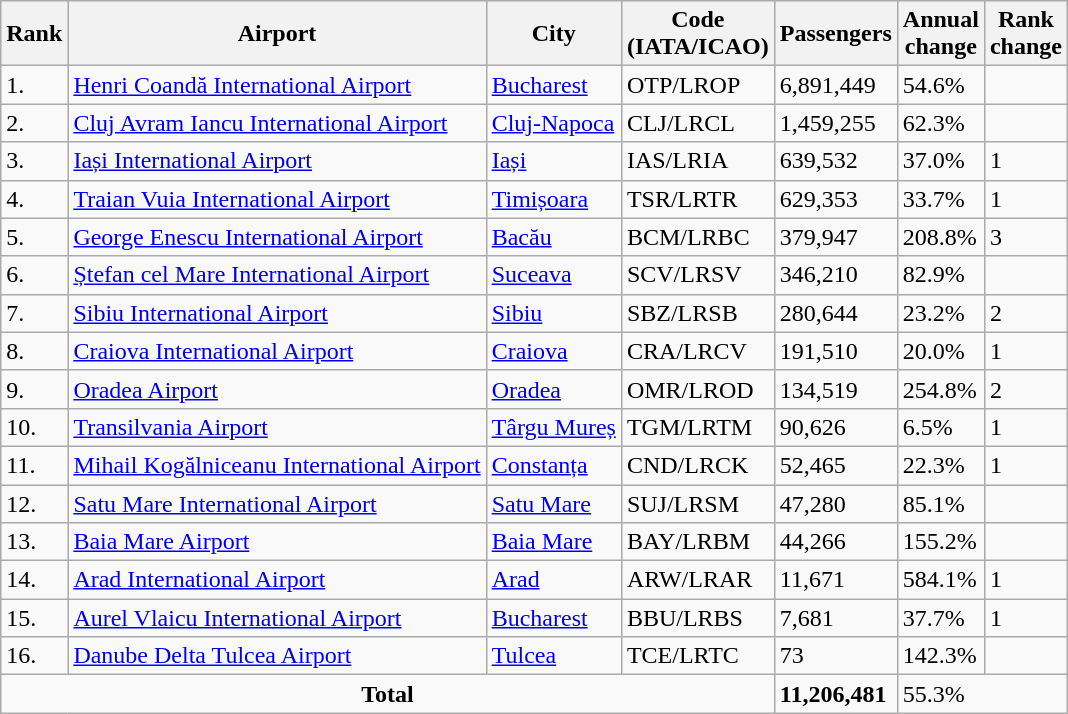<table class="wikitable sortable">
<tr>
<th>Rank</th>
<th>Airport</th>
<th>City</th>
<th>Code<br>(IATA/ICAO)</th>
<th>Passengers</th>
<th>Annual<br>change</th>
<th>Rank<br>change</th>
</tr>
<tr>
<td>1.</td>
<td><a href='#'>Henri Coandă International Airport</a></td>
<td><a href='#'>Bucharest</a></td>
<td>OTP/LROP</td>
<td>6,891,449</td>
<td data-sort-value=54.6> 54.6%</td>
<td></td>
</tr>
<tr>
<td>2.</td>
<td><a href='#'>Cluj Avram Iancu International Airport</a></td>
<td><a href='#'>Cluj-Napoca</a></td>
<td>CLJ/LRCL</td>
<td>1,459,255</td>
<td data-sort-value=62.3> 62.3%</td>
<td></td>
</tr>
<tr>
<td>3.</td>
<td><a href='#'>Iași International Airport</a></td>
<td><a href='#'>Iași</a></td>
<td>IAS/LRIA</td>
<td>639,532</td>
<td data-sort-value=37.0> 37.0%</td>
<td>1</td>
</tr>
<tr>
<td>4.</td>
<td><a href='#'>Traian Vuia International Airport</a></td>
<td><a href='#'>Timișoara</a></td>
<td>TSR/LRTR</td>
<td>629,353</td>
<td data-sort-value=33.7> 33.7%</td>
<td>1</td>
</tr>
<tr>
<td>5.</td>
<td><a href='#'>George Enescu International Airport</a></td>
<td><a href='#'>Bacău</a></td>
<td>BCM/LRBC</td>
<td>379,947</td>
<td data-sort-value=208.8> 208.8%</td>
<td>3</td>
</tr>
<tr>
<td>6.</td>
<td><a href='#'>Ștefan cel Mare International Airport</a></td>
<td><a href='#'>Suceava</a></td>
<td>SCV/LRSV</td>
<td>346,210</td>
<td data-sort-value=82.9> 82.9%</td>
<td></td>
</tr>
<tr>
<td>7.</td>
<td><a href='#'>Sibiu International Airport</a></td>
<td><a href='#'>Sibiu</a></td>
<td>SBZ/LRSB</td>
<td>280,644</td>
<td data-sort-value=23.2> 23.2%</td>
<td>2</td>
</tr>
<tr>
<td>8.</td>
<td><a href='#'>Craiova International Airport</a></td>
<td><a href='#'>Craiova</a></td>
<td>CRA/LRCV</td>
<td>191,510</td>
<td data-sort-value=20.0> 20.0%</td>
<td>1</td>
</tr>
<tr>
<td>9.</td>
<td><a href='#'>Oradea Airport</a></td>
<td><a href='#'>Oradea</a></td>
<td>OMR/LROD</td>
<td>134,519</td>
<td data-sort-value=254.8> 254.8%</td>
<td>2</td>
</tr>
<tr>
<td>10.</td>
<td><a href='#'>Transilvania Airport</a></td>
<td><a href='#'>Târgu Mureș</a></td>
<td>TGM/LRTM</td>
<td>90,626</td>
<td data-sort-value=6.5> 6.5%</td>
<td>1</td>
</tr>
<tr>
<td>11.</td>
<td><a href='#'>Mihail Kogălniceanu International Airport</a></td>
<td><a href='#'>Constanța</a></td>
<td>CND/LRCK</td>
<td>52,465</td>
<td data-sort-value=22.3> 22.3%</td>
<td>1</td>
</tr>
<tr>
<td>12.</td>
<td><a href='#'>Satu Mare International Airport</a></td>
<td><a href='#'>Satu Mare</a></td>
<td>SUJ/LRSM</td>
<td>47,280</td>
<td data-sort-value=85.1> 85.1%</td>
<td></td>
</tr>
<tr>
<td>13.</td>
<td><a href='#'>Baia Mare Airport</a></td>
<td><a href='#'>Baia Mare</a></td>
<td>BAY/LRBM</td>
<td>44,266</td>
<td data-sort-value=155.2> 155.2%</td>
<td></td>
</tr>
<tr>
<td>14.</td>
<td><a href='#'>Arad International Airport</a></td>
<td><a href='#'>Arad</a></td>
<td>ARW/LRAR</td>
<td>11,671</td>
<td data-sort-value=584.1> 584.1%</td>
<td>1</td>
</tr>
<tr>
<td>15.</td>
<td><a href='#'>Aurel Vlaicu International Airport</a></td>
<td><a href='#'>Bucharest</a></td>
<td>BBU/LRBS</td>
<td>7,681</td>
<td data-sort-value=-37.7> 37.7%</td>
<td>1</td>
</tr>
<tr>
<td>16.</td>
<td><a href='#'>Danube Delta Tulcea Airport</a></td>
<td><a href='#'>Tulcea</a></td>
<td>TCE/LRTC</td>
<td>73</td>
<td data-sort-value=143.3> 142.3%</td>
<td></td>
</tr>
<tr>
<td colspan=4 align=center><strong>Total</strong></td>
<td><strong>11,206,481</strong></td>
<td colspan=2> 55.3%</td>
</tr>
</table>
